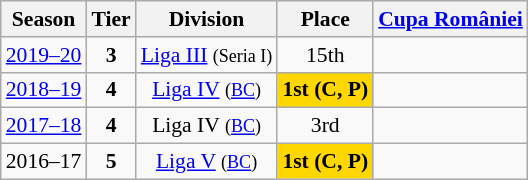<table class="wikitable" style="text-align:center; font-size:90%">
<tr>
<th>Season</th>
<th>Tier</th>
<th>Division</th>
<th>Place</th>
<th><a href='#'>Cupa României</a></th>
</tr>
<tr>
<td><a href='#'>2019–20</a></td>
<td><strong>3</strong></td>
<td><a href='#'>Liga III</a> <small>(Seria I)</small></td>
<td>15th</td>
<td></td>
</tr>
<tr>
<td><a href='#'>2018–19</a></td>
<td><strong>4</strong></td>
<td><a href='#'>Liga IV</a> <small>(<a href='#'>BC</a>)</small></td>
<td align=center bgcolor=gold><strong>1st (C, P)</strong></td>
<td></td>
</tr>
<tr>
<td><a href='#'>2017–18</a></td>
<td><strong>4</strong></td>
<td>Liga IV <small>(<a href='#'>BC</a>)</small></td>
<td align=center>3rd</td>
<td></td>
</tr>
<tr>
<td>2016–17</td>
<td><strong>5</strong></td>
<td><a href='#'>Liga V</a> <small>(<a href='#'>BC</a>)</small></td>
<td align=center bgcolor=gold><strong>1st (C, P)</strong></td>
<td></td>
</tr>
</table>
